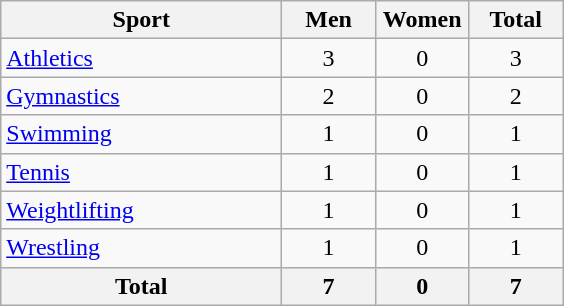<table class="wikitable sortable" style="text-align:center">
<tr>
<th width=180>Sport</th>
<th width=55>Men</th>
<th width=55>Women</th>
<th width=55>Total</th>
</tr>
<tr>
<td align=left><a href='#'>Athletics</a></td>
<td>3</td>
<td>0</td>
<td>3</td>
</tr>
<tr>
<td align=left><a href='#'>Gymnastics</a></td>
<td>2</td>
<td>0</td>
<td>2</td>
</tr>
<tr>
<td align=left><a href='#'>Swimming</a></td>
<td>1</td>
<td>0</td>
<td>1</td>
</tr>
<tr>
<td align=left><a href='#'>Tennis</a></td>
<td>1</td>
<td>0</td>
<td>1</td>
</tr>
<tr>
<td align=left><a href='#'>Weightlifting</a></td>
<td>1</td>
<td>0</td>
<td>1</td>
</tr>
<tr>
<td align=left><a href='#'>Wrestling</a></td>
<td>1</td>
<td>0</td>
<td>1</td>
</tr>
<tr class=sortbottom>
<th>Total</th>
<th>7</th>
<th>0</th>
<th>7</th>
</tr>
</table>
